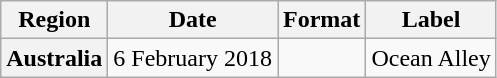<table class="wikitable plainrowheaders">
<tr>
<th>Region</th>
<th>Date</th>
<th>Format</th>
<th>Label</th>
</tr>
<tr>
<th scope="row">Australia</th>
<td>6 February 2018</td>
<td></td>
<td>Ocean Alley</td>
</tr>
</table>
